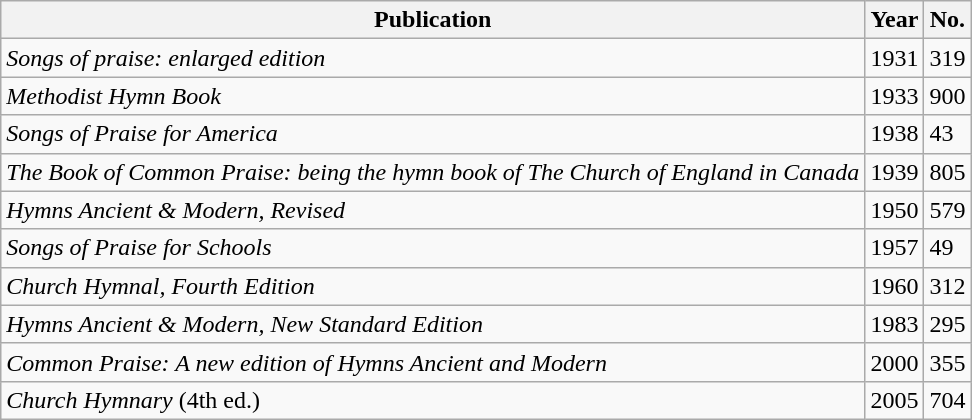<table class="wikitable">
<tr>
<th>Publication</th>
<th>Year</th>
<th>No.</th>
</tr>
<tr>
<td><em>Songs of praise: enlarged edition</em></td>
<td>1931</td>
<td>319</td>
</tr>
<tr>
<td><em>Methodist Hymn Book</em></td>
<td>1933</td>
<td>900</td>
</tr>
<tr>
<td><em>Songs of Praise for America</em></td>
<td>1938</td>
<td>43</td>
</tr>
<tr>
<td><em>The Book of Common Praise: being the hymn book of The Church of England in Canada</em></td>
<td>1939</td>
<td>805</td>
</tr>
<tr>
<td><em>Hymns Ancient & Modern, Revised</em></td>
<td>1950</td>
<td>579</td>
</tr>
<tr>
<td><em>Songs of Praise for Schools</em></td>
<td>1957</td>
<td>49</td>
</tr>
<tr>
<td><em>Church Hymnal, Fourth Edition</em></td>
<td>1960</td>
<td>312</td>
</tr>
<tr>
<td><em>Hymns Ancient & Modern, New Standard Edition</em></td>
<td>1983</td>
<td>295</td>
</tr>
<tr>
<td><em>Common Praise: A new edition of Hymns Ancient and Modern</em></td>
<td>2000</td>
<td>355</td>
</tr>
<tr>
<td><em>Church Hymnary</em> (4th ed.)</td>
<td>2005</td>
<td>704</td>
</tr>
</table>
